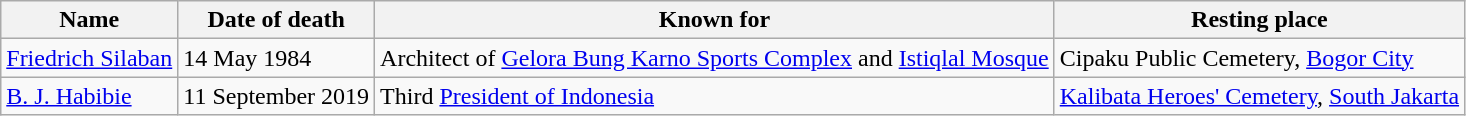<table class="wikitable">
<tr>
<th>Name</th>
<th>Date of death</th>
<th>Known for</th>
<th>Resting place</th>
</tr>
<tr>
<td><a href='#'>Friedrich Silaban</a></td>
<td>14 May 1984</td>
<td>Architect of <a href='#'>Gelora Bung Karno Sports Complex</a> and <a href='#'>Istiqlal Mosque</a></td>
<td>Cipaku Public Cemetery, <a href='#'>Bogor City</a></td>
</tr>
<tr>
<td><a href='#'>B. J. Habibie</a></td>
<td>11 September 2019</td>
<td>Third <a href='#'>President of Indonesia</a></td>
<td><a href='#'>Kalibata Heroes' Cemetery</a>, <a href='#'>South Jakarta</a></td>
</tr>
</table>
